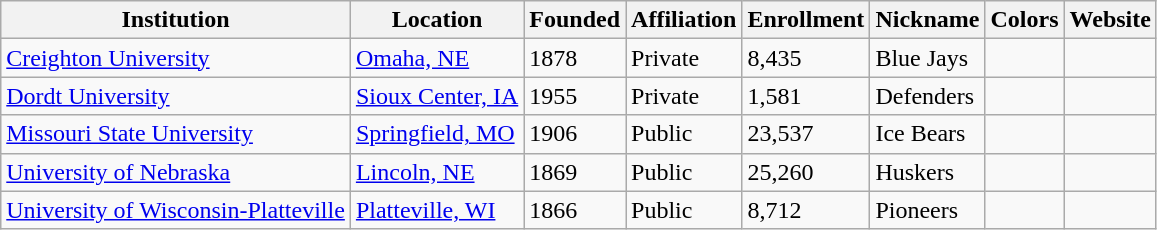<table class="wikitable sortable">
<tr>
<th>Institution</th>
<th>Location</th>
<th>Founded</th>
<th>Affiliation</th>
<th>Enrollment</th>
<th>Nickname</th>
<th>Colors</th>
<th>Website</th>
</tr>
<tr>
<td><a href='#'>Creighton University</a></td>
<td><a href='#'>Omaha, NE</a></td>
<td>1878</td>
<td>Private</td>
<td>8,435</td>
<td>Blue Jays</td>
<td> </td>
<td></td>
</tr>
<tr>
<td><a href='#'>Dordt University</a></td>
<td><a href='#'>Sioux Center, IA</a></td>
<td>1955</td>
<td>Private</td>
<td>1,581</td>
<td>Defenders</td>
<td> </td>
<td></td>
</tr>
<tr>
<td><a href='#'>Missouri State University</a></td>
<td><a href='#'>Springfield, MO</a></td>
<td>1906</td>
<td>Public</td>
<td>23,537</td>
<td>Ice Bears</td>
<td> </td>
<td></td>
</tr>
<tr>
<td><a href='#'>University of Nebraska</a></td>
<td><a href='#'>Lincoln, NE</a></td>
<td>1869</td>
<td>Public</td>
<td>25,260</td>
<td>Huskers</td>
<td> </td>
<td></td>
</tr>
<tr>
<td><a href='#'>University of Wisconsin-Platteville</a></td>
<td><a href='#'>Platteville, WI</a></td>
<td>1866</td>
<td>Public</td>
<td>8,712</td>
<td>Pioneers</td>
<td> </td>
<td></td>
</tr>
</table>
